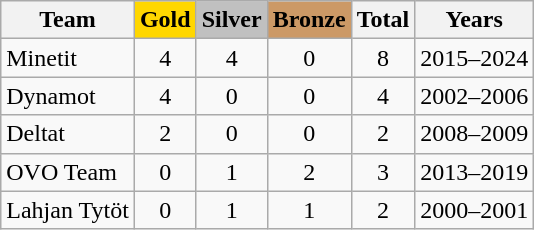<table class="wikitable" style="text-align:center">
<tr>
<th>Team</th>
<th style="background-color: gold;">Gold</th>
<th style="background-color: silver;">Silver</th>
<th style="background-color: #cc9966;">Bronze</th>
<th>Total</th>
<th>Years</th>
</tr>
<tr>
<td align="left">Minetit</td>
<td>4</td>
<td>4</td>
<td>0</td>
<td>8</td>
<td>2015–2024</td>
</tr>
<tr>
<td align="left">Dynamot</td>
<td>4</td>
<td>0</td>
<td>0</td>
<td>4</td>
<td>2002–2006</td>
</tr>
<tr>
<td align="left">Deltat</td>
<td>2</td>
<td>0</td>
<td>0</td>
<td>2</td>
<td>2008–2009</td>
</tr>
<tr>
<td align="left">OVO Team</td>
<td>0</td>
<td>1</td>
<td>2</td>
<td>3</td>
<td>2013–2019</td>
</tr>
<tr>
<td align="left">Lahjan Tytöt</td>
<td>0</td>
<td>1</td>
<td>1</td>
<td>2</td>
<td>2000–2001</td>
</tr>
</table>
